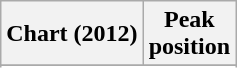<table class="wikitable sortable">
<tr>
<th>Chart (2012)</th>
<th>Peak<br>position</th>
</tr>
<tr>
</tr>
<tr>
</tr>
</table>
